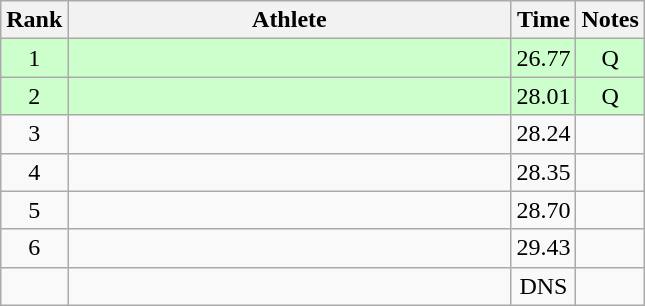<table class="wikitable" style="text-align:center">
<tr>
<th>Rank</th>
<th Style="width:18em">Athlete</th>
<th>Time</th>
<th>Notes</th>
</tr>
<tr style="background:#cfc">
<td>1</td>
<td style="text-align:left"></td>
<td>26.77</td>
<td>Q</td>
</tr>
<tr style="background:#cfc">
<td>2</td>
<td style="text-align:left"></td>
<td>28.01</td>
<td>Q</td>
</tr>
<tr>
<td>3</td>
<td style="text-align:left"></td>
<td>28.24</td>
<td></td>
</tr>
<tr>
<td>4</td>
<td style="text-align:left"></td>
<td>28.35</td>
<td></td>
</tr>
<tr>
<td>5</td>
<td style="text-align:left"></td>
<td>28.70</td>
<td></td>
</tr>
<tr>
<td>6</td>
<td style="text-align:left"></td>
<td>29.43</td>
<td></td>
</tr>
<tr>
<td></td>
<td style="text-align:left"></td>
<td>DNS</td>
<td></td>
</tr>
</table>
